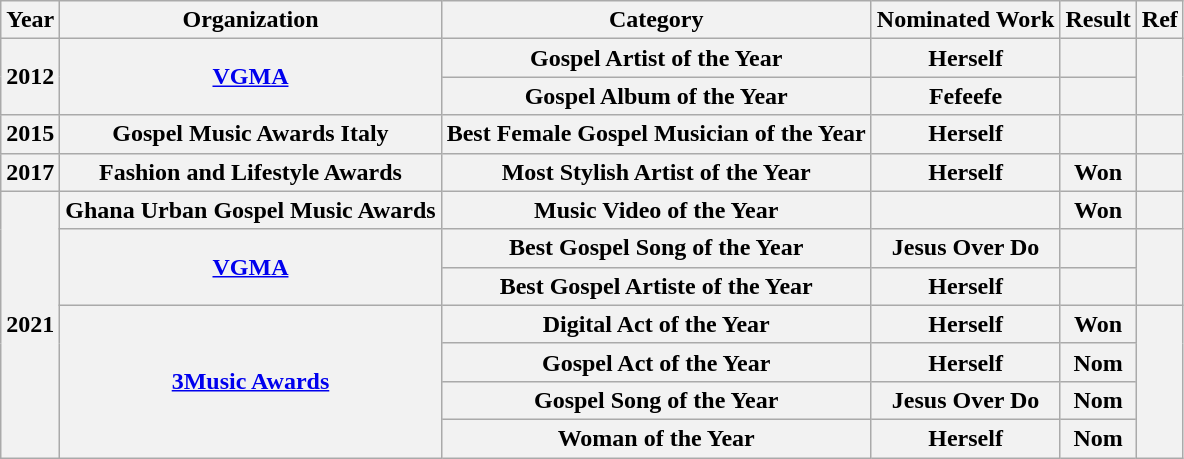<table class="wikitable">
<tr>
<th>Year</th>
<th>Organization</th>
<th>Category</th>
<th>Nominated Work</th>
<th>Result</th>
<th>Ref</th>
</tr>
<tr>
<th rowspan="2">2012</th>
<th rowspan="2"><a href='#'>VGMA</a></th>
<th>Gospel Artist of the Year</th>
<th>Herself</th>
<th></th>
<th rowspan="2"></th>
</tr>
<tr>
<th>Gospel Album of the Year</th>
<th>Fefeefe</th>
<th></th>
</tr>
<tr>
<th>2015</th>
<th>Gospel Music Awards Italy</th>
<th>Best Female Gospel Musician of the Year</th>
<th>Herself</th>
<th></th>
<th></th>
</tr>
<tr>
<th>2017</th>
<th>Fashion and Lifestyle Awards</th>
<th>Most Stylish Artist of the Year</th>
<th>Herself</th>
<th>Won</th>
<th></th>
</tr>
<tr>
<th rowspan="7">2021</th>
<th>Ghana Urban Gospel Music Awards</th>
<th>Music Video of the Year</th>
<th></th>
<th>Won</th>
<th></th>
</tr>
<tr>
<th rowspan="2"><a href='#'>VGMA</a></th>
<th>Best Gospel Song of the Year</th>
<th>Jesus Over Do</th>
<th></th>
<th rowspan="2"></th>
</tr>
<tr>
<th>Best Gospel Artiste of the Year</th>
<th>Herself</th>
<th></th>
</tr>
<tr>
<th rowspan="4"><a href='#'>3Music Awards</a></th>
<th>Digital Act of the Year</th>
<th>Herself</th>
<th>Won</th>
<th rowspan="4"></th>
</tr>
<tr>
<th>Gospel Act of the Year</th>
<th>Herself</th>
<th>Nom</th>
</tr>
<tr>
<th>Gospel Song of the Year</th>
<th>Jesus Over Do</th>
<th>Nom</th>
</tr>
<tr>
<th>Woman of the Year</th>
<th>Herself</th>
<th>Nom</th>
</tr>
</table>
